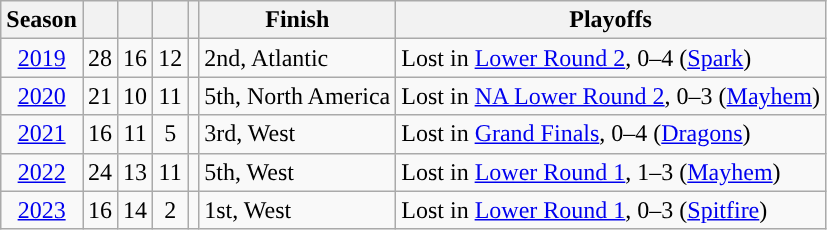<table class="wikitable" style="text-align:center;">
<tr>
<th style="background:#">Season</th>
<th style="background:#"></th>
<th style="background:#"></th>
<th style="background:#"></th>
<th style="background:#"></th>
<th style="background:#">Finish</th>
<th style="background:#">Playoffs</th>
</tr>
<tr>
<td><a href='#'>2019</a></td>
<td>28</td>
<td>16</td>
<td>12</td>
<td></td>
<td style="text-align:left">2nd, Atlantic</td>
<td style="text-align:left">Lost in <a href='#'>Lower Round 2</a>, 0–4 (<a href='#'>Spark</a>)</td>
</tr>
<tr>
<td><a href='#'>2020</a></td>
<td>21</td>
<td>10</td>
<td>11</td>
<td></td>
<td style="text-align:left">5th, North America</td>
<td style="text-align:left">Lost in <a href='#'>NA Lower Round 2</a>, 0–3 (<a href='#'>Mayhem</a>)</td>
</tr>
<tr>
<td><a href='#'>2021</a></td>
<td>16</td>
<td>11</td>
<td>5</td>
<td></td>
<td style="text-align:left">3rd, West</td>
<td style="text-align:left">Lost in <a href='#'>Grand Finals</a>, 0–4 (<a href='#'>Dragons</a>)</td>
</tr>
<tr>
<td><a href='#'>2022</a></td>
<td>24</td>
<td>13</td>
<td>11</td>
<td></td>
<td style="text-align:left">5th, West</td>
<td style="text-align:left">Lost in <a href='#'>Lower Round 1</a>, 1–3 (<a href='#'>Mayhem</a>)</td>
</tr>
<tr>
<td><a href='#'>2023</a></td>
<td>16</td>
<td>14</td>
<td>2</td>
<td></td>
<td style="text-align:left">1st, West</td>
<td style="text-align:left">Lost in <a href='#'>Lower Round 1</a>, 0–3 (<a href='#'>Spitfire</a>)</td>
</tr>
</table>
